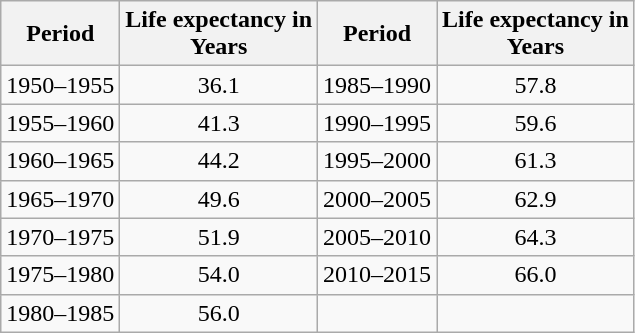<table class="wikitable" style="text-align:center">
<tr>
<th>Period</th>
<th>Life expectancy in<br>Years</th>
<th>Period</th>
<th>Life expectancy in<br>Years</th>
</tr>
<tr>
<td>1950–1955</td>
<td>36.1</td>
<td>1985–1990</td>
<td>57.8</td>
</tr>
<tr>
<td>1955–1960</td>
<td>41.3</td>
<td>1990–1995</td>
<td>59.6</td>
</tr>
<tr>
<td>1960–1965</td>
<td>44.2</td>
<td>1995–2000</td>
<td>61.3</td>
</tr>
<tr>
<td>1965–1970</td>
<td>49.6</td>
<td>2000–2005</td>
<td>62.9</td>
</tr>
<tr>
<td>1970–1975</td>
<td>51.9</td>
<td>2005–2010</td>
<td>64.3</td>
</tr>
<tr>
<td>1975–1980</td>
<td>54.0</td>
<td>2010–2015</td>
<td>66.0</td>
</tr>
<tr>
<td>1980–1985</td>
<td>56.0</td>
<td></td>
<td></td>
</tr>
</table>
